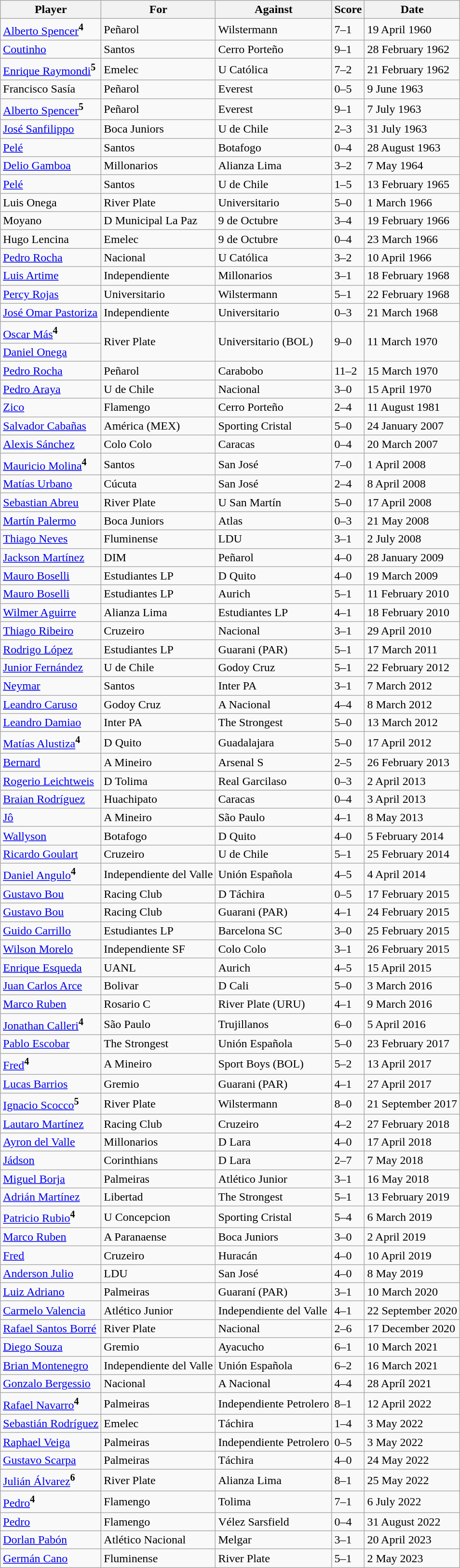<table class="wikitable">
<tr>
<th>Player</th>
<th>For</th>
<th>Against</th>
<th>Score</th>
<th>Date</th>
</tr>
<tr>
<td> <a href='#'>Alberto Spencer</a><sup><strong>4</strong></sup></td>
<td>Peñarol</td>
<td>Wilstermann</td>
<td>7–1</td>
<td>19 April 1960</td>
</tr>
<tr>
<td> <a href='#'>Coutinho</a></td>
<td>Santos</td>
<td>Cerro Porteño</td>
<td>9–1</td>
<td>28 February 1962</td>
</tr>
<tr>
<td> <a href='#'>Enrique Raymondi</a><sup><strong>5</strong></sup></td>
<td>Emelec</td>
<td>U Católica</td>
<td>7–2</td>
<td>21 February 1962</td>
</tr>
<tr>
<td> Francisco Sasía</td>
<td>Peñarol</td>
<td>Everest</td>
<td>0–5</td>
<td>9 June 1963</td>
</tr>
<tr>
<td> <a href='#'>Alberto Spencer</a><sup><strong>5</strong></sup></td>
<td>Peñarol</td>
<td>Everest</td>
<td>9–1</td>
<td>7 July 1963</td>
</tr>
<tr>
<td> <a href='#'>José Sanfilippo</a></td>
<td>Boca Juniors</td>
<td>U de Chile</td>
<td>2–3</td>
<td>31 July 1963</td>
</tr>
<tr>
<td> <a href='#'>Pelé</a></td>
<td>Santos</td>
<td>Botafogo</td>
<td>0–4</td>
<td>28 August 1963</td>
</tr>
<tr>
<td> <a href='#'>Delio Gamboa</a></td>
<td>Millonarios</td>
<td>Alianza Lima</td>
<td>3–2</td>
<td>7 May 1964</td>
</tr>
<tr>
<td> <a href='#'>Pelé</a></td>
<td>Santos</td>
<td>U de Chile</td>
<td>1–5</td>
<td>13 February 1965</td>
</tr>
<tr>
<td> Luis Onega</td>
<td>River Plate</td>
<td>Universitario</td>
<td>5–0</td>
<td>1 March 1966</td>
</tr>
<tr>
<td> Moyano</td>
<td>D Municipal La Paz</td>
<td>9 de Octubre</td>
<td>3–4</td>
<td>19 February 1966</td>
</tr>
<tr>
<td> Hugo Lencina</td>
<td>Emelec</td>
<td>9 de Octubre</td>
<td>0–4</td>
<td>23 March 1966</td>
</tr>
<tr>
<td> <a href='#'>Pedro Rocha</a></td>
<td>Nacional</td>
<td>U Católica</td>
<td>3–2</td>
<td>10 April 1966</td>
</tr>
<tr>
<td> <a href='#'>Luis Artime</a></td>
<td>Independiente</td>
<td>Millonarios</td>
<td>3–1</td>
<td>18 February 1968</td>
</tr>
<tr>
<td> <a href='#'>Percy Rojas</a></td>
<td>Universitario</td>
<td>Wilstermann</td>
<td>5–1</td>
<td>22 February 1968</td>
</tr>
<tr>
<td> <a href='#'>José Omar Pastoriza</a></td>
<td>Independiente</td>
<td>Universitario</td>
<td>0–3</td>
<td>21 March 1968</td>
</tr>
<tr>
<td> <a href='#'>Oscar Más</a><sup><strong>4</strong></sup></td>
<td rowspan=2>River Plate</td>
<td rowspan=2>Universitario (BOL)</td>
<td rowspan=2>9–0</td>
<td rowspan=2>11 March 1970</td>
</tr>
<tr>
<td> <a href='#'>Daniel Onega</a></td>
</tr>
<tr>
<td> <a href='#'>Pedro Rocha</a></td>
<td>Peñarol</td>
<td>Carabobo</td>
<td>11–2</td>
<td>15 March 1970</td>
</tr>
<tr>
<td> <a href='#'>Pedro Araya</a></td>
<td>U de Chile</td>
<td>Nacional</td>
<td>3–0</td>
<td>15 April 1970</td>
</tr>
<tr>
<td> <a href='#'>Zico</a></td>
<td>Flamengo</td>
<td>Cerro Porteño</td>
<td>2–4</td>
<td>11 August 1981</td>
</tr>
<tr>
<td> <a href='#'>Salvador Cabañas</a></td>
<td>América (MEX)</td>
<td>Sporting Cristal</td>
<td>5–0</td>
<td>24 January 2007</td>
</tr>
<tr>
<td> <a href='#'>Alexis Sánchez</a></td>
<td>Colo Colo</td>
<td>Caracas</td>
<td>0–4</td>
<td>20 March 2007</td>
</tr>
<tr>
<td> <a href='#'>Mauricio Molina</a><sup><strong>4</strong></sup></td>
<td>Santos</td>
<td>San José</td>
<td>7–0</td>
<td>1 April 2008</td>
</tr>
<tr>
<td> <a href='#'>Matías Urbano</a></td>
<td>Cúcuta</td>
<td>San José</td>
<td>2–4</td>
<td>8 April 2008</td>
</tr>
<tr>
<td> <a href='#'>Sebastian Abreu</a></td>
<td>River Plate</td>
<td>U San Martín</td>
<td>5–0</td>
<td>17 April 2008</td>
</tr>
<tr>
<td> <a href='#'>Martín Palermo</a></td>
<td>Boca Juniors</td>
<td>Atlas</td>
<td>0–3</td>
<td>21 May 2008</td>
</tr>
<tr>
<td> <a href='#'>Thiago Neves</a></td>
<td>Fluminense</td>
<td>LDU</td>
<td>3–1</td>
<td>2 July 2008</td>
</tr>
<tr>
<td> <a href='#'>Jackson Martínez</a></td>
<td>DIM</td>
<td>Peñarol</td>
<td>4–0</td>
<td>28 January 2009</td>
</tr>
<tr>
<td> <a href='#'>Mauro Boselli</a></td>
<td>Estudiantes LP</td>
<td>D Quito</td>
<td>4–0</td>
<td>19 March 2009</td>
</tr>
<tr>
<td> <a href='#'>Mauro Boselli</a></td>
<td>Estudiantes LP</td>
<td>Aurich</td>
<td>5–1</td>
<td>11 February 2010</td>
</tr>
<tr>
<td> <a href='#'>Wilmer Aguirre</a></td>
<td>Alianza Lima</td>
<td>Estudiantes LP</td>
<td>4–1</td>
<td>18 February 2010</td>
</tr>
<tr>
<td> <a href='#'>Thiago Ribeiro</a></td>
<td>Cruzeiro</td>
<td>Nacional</td>
<td>3–1</td>
<td>29 April 2010</td>
</tr>
<tr>
<td> <a href='#'>Rodrigo López</a></td>
<td>Estudiantes LP</td>
<td>Guarani (PAR)</td>
<td>5–1</td>
<td>17 March 2011</td>
</tr>
<tr>
<td> <a href='#'>Junior Fernández</a></td>
<td>U de Chile</td>
<td>Godoy Cruz</td>
<td>5–1</td>
<td>22 February 2012</td>
</tr>
<tr>
<td> <a href='#'>Neymar</a></td>
<td>Santos</td>
<td>Inter PA</td>
<td>3–1</td>
<td>7 March 2012</td>
</tr>
<tr>
<td> <a href='#'>Leandro Caruso</a></td>
<td>Godoy Cruz</td>
<td>A Nacional</td>
<td>4–4</td>
<td>8 March 2012</td>
</tr>
<tr>
<td> <a href='#'>Leandro Damiao</a></td>
<td>Inter PA</td>
<td>The Strongest</td>
<td>5–0</td>
<td>13 March 2012</td>
</tr>
<tr>
<td> <a href='#'>Matías Alustiza</a><sup><strong>4</strong></sup></td>
<td>D Quito</td>
<td>Guadalajara</td>
<td>5–0</td>
<td>17 April 2012</td>
</tr>
<tr>
<td> <a href='#'>Bernard</a></td>
<td>A Mineiro</td>
<td>Arsenal S</td>
<td>2–5</td>
<td>26 February 2013</td>
</tr>
<tr>
<td> <a href='#'>Rogerio Leichtweis</a></td>
<td>D Tolima</td>
<td>Real Garcilaso</td>
<td>0–3</td>
<td>2 April 2013</td>
</tr>
<tr>
<td> <a href='#'>Braian Rodríguez</a></td>
<td>Huachipato</td>
<td>Caracas</td>
<td>0–4</td>
<td>3 April 2013</td>
</tr>
<tr>
<td> <a href='#'>Jô</a></td>
<td>A Mineiro</td>
<td>São Paulo</td>
<td>4–1</td>
<td>8 May 2013</td>
</tr>
<tr>
<td> <a href='#'>Wallyson</a></td>
<td>Botafogo</td>
<td>D Quito</td>
<td>4–0</td>
<td>5 February 2014</td>
</tr>
<tr>
<td> <a href='#'>Ricardo Goulart</a></td>
<td>Cruzeiro</td>
<td>U de Chile</td>
<td>5–1</td>
<td>25 February 2014</td>
</tr>
<tr>
<td> <a href='#'>Daniel Angulo</a><sup><strong>4</strong></sup></td>
<td>Independiente del Valle</td>
<td>Unión Española</td>
<td>4–5</td>
<td>4 April 2014</td>
</tr>
<tr>
<td> <a href='#'>Gustavo Bou</a></td>
<td>Racing Club</td>
<td>D Táchira</td>
<td>0–5</td>
<td>17 February 2015</td>
</tr>
<tr>
<td> <a href='#'>Gustavo Bou</a></td>
<td>Racing Club</td>
<td>Guarani (PAR)</td>
<td>4–1</td>
<td>24 February 2015</td>
</tr>
<tr>
<td> <a href='#'>Guido Carrillo</a></td>
<td>Estudiantes LP</td>
<td>Barcelona SC</td>
<td>3–0</td>
<td>25 February 2015</td>
</tr>
<tr>
<td> <a href='#'>Wilson Morelo</a></td>
<td>Independiente SF</td>
<td>Colo Colo</td>
<td>3–1</td>
<td>26 February 2015</td>
</tr>
<tr>
<td> <a href='#'>Enrique Esqueda</a></td>
<td>UANL</td>
<td>Aurich</td>
<td>4–5</td>
<td>15 April 2015</td>
</tr>
<tr>
<td> <a href='#'>Juan Carlos Arce</a></td>
<td>Bolivar</td>
<td>D Cali</td>
<td>5–0</td>
<td>3 March 2016</td>
</tr>
<tr>
<td> <a href='#'>Marco Ruben</a></td>
<td>Rosario C</td>
<td>River Plate (URU)</td>
<td>4–1</td>
<td>9 March 2016</td>
</tr>
<tr>
<td> <a href='#'>Jonathan Calleri</a><sup><strong>4</strong></sup></td>
<td>São Paulo</td>
<td>Trujillanos</td>
<td>6–0</td>
<td>5 April 2016</td>
</tr>
<tr>
<td> <a href='#'>Pablo Escobar</a></td>
<td>The Strongest</td>
<td>Unión Española</td>
<td>5–0</td>
<td>23 February 2017</td>
</tr>
<tr>
<td> <a href='#'>Fred</a><sup><strong>4</strong></sup></td>
<td>A Mineiro</td>
<td>Sport Boys (BOL)</td>
<td>5–2</td>
<td>13 April 2017</td>
</tr>
<tr>
<td> <a href='#'>Lucas Barrios</a></td>
<td>Gremio</td>
<td>Guarani (PAR)</td>
<td>4–1</td>
<td>27 April 2017</td>
</tr>
<tr>
<td> <a href='#'>Ignacio Scocco</a><sup><strong>5</strong></sup></td>
<td>River Plate</td>
<td>Wilstermann</td>
<td>8–0</td>
<td>21 September 2017</td>
</tr>
<tr>
<td> <a href='#'>Lautaro Martínez</a></td>
<td>Racing Club</td>
<td>Cruzeiro</td>
<td>4–2</td>
<td>27 February 2018</td>
</tr>
<tr>
<td> <a href='#'>Ayron del Valle</a></td>
<td>Millonarios</td>
<td>D Lara</td>
<td>4–0</td>
<td>17 April 2018</td>
</tr>
<tr>
<td> <a href='#'>Jádson</a></td>
<td>Corinthians</td>
<td>D Lara</td>
<td>2–7</td>
<td>7 May 2018</td>
</tr>
<tr>
<td> <a href='#'>Miguel Borja</a></td>
<td>Palmeiras</td>
<td>Atlético Junior</td>
<td>3–1</td>
<td>16 May 2018</td>
</tr>
<tr>
<td> <a href='#'>Adrián Martínez</a></td>
<td>Libertad</td>
<td>The Strongest</td>
<td>5–1</td>
<td>13 February 2019</td>
</tr>
<tr>
<td> <a href='#'>Patricio Rubio</a><sup><strong>4</strong></sup></td>
<td>U Concepcion</td>
<td>Sporting Cristal</td>
<td>5–4</td>
<td>6 March 2019</td>
</tr>
<tr>
<td> <a href='#'>Marco Ruben</a></td>
<td>A Paranaense</td>
<td>Boca Juniors</td>
<td>3–0</td>
<td>2 April 2019</td>
</tr>
<tr>
<td> <a href='#'>Fred</a></td>
<td>Cruzeiro</td>
<td>Huracán</td>
<td>4–0</td>
<td>10 April 2019</td>
</tr>
<tr>
<td> <a href='#'>Anderson Julio</a></td>
<td>LDU</td>
<td>San José</td>
<td>4–0</td>
<td>8 May 2019</td>
</tr>
<tr>
<td> <a href='#'>Luiz Adriano</a></td>
<td>Palmeiras</td>
<td>Guaraní (PAR)</td>
<td>3–1</td>
<td>10 March 2020</td>
</tr>
<tr>
<td> <a href='#'>Carmelo Valencia</a></td>
<td>Atlético Junior</td>
<td>Independiente del Valle</td>
<td>4–1</td>
<td>22 September 2020</td>
</tr>
<tr>
<td> <a href='#'>Rafael Santos Borré</a></td>
<td>River Plate</td>
<td>Nacional</td>
<td>2–6</td>
<td>17 December 2020</td>
</tr>
<tr>
<td> <a href='#'>Diego Souza</a></td>
<td>Gremio</td>
<td>Ayacucho</td>
<td>6–1</td>
<td>10 March 2021</td>
</tr>
<tr>
<td> <a href='#'>Brian Montenegro</a></td>
<td>Independiente del Valle</td>
<td>Unión Española</td>
<td>6–2</td>
<td>16 March 2021</td>
</tr>
<tr>
<td> <a href='#'>Gonzalo Bergessio</a></td>
<td>Nacional</td>
<td>A Nacional</td>
<td>4–4</td>
<td>28 Apríl 2021</td>
</tr>
<tr>
<td> <a href='#'>Rafael Navarro</a><sup><strong>4</strong></sup></td>
<td>Palmeiras</td>
<td>Independiente Petrolero</td>
<td>8–1</td>
<td>12 April 2022</td>
</tr>
<tr>
<td> <a href='#'>Sebastián Rodríguez</a></td>
<td>Emelec</td>
<td>Táchira</td>
<td>1–4</td>
<td>3 May 2022</td>
</tr>
<tr>
<td> <a href='#'>Raphael Veiga</a></td>
<td>Palmeiras</td>
<td>Independiente Petrolero</td>
<td>0–5</td>
<td>3 May 2022</td>
</tr>
<tr>
<td> <a href='#'>Gustavo Scarpa</a></td>
<td>Palmeiras</td>
<td>Táchira</td>
<td>4–0</td>
<td>24 May 2022</td>
</tr>
<tr>
<td> <a href='#'>Julián Álvarez</a><sup><strong>6</strong></sup></td>
<td>River Plate</td>
<td>Alianza Lima</td>
<td>8–1</td>
<td>25 May 2022</td>
</tr>
<tr>
<td> <a href='#'>Pedro</a><sup><strong>4</strong></sup></td>
<td>Flamengo</td>
<td>Tolima</td>
<td>7–1</td>
<td>6 July 2022</td>
</tr>
<tr>
<td> <a href='#'>Pedro</a></td>
<td>Flamengo</td>
<td>Vélez Sarsfield</td>
<td>0–4</td>
<td>31 August 2022</td>
</tr>
<tr>
<td> <a href='#'>Dorlan Pabón</a></td>
<td>Atlético Nacional</td>
<td>Melgar</td>
<td>3–1</td>
<td>20 April 2023</td>
</tr>
<tr>
<td> <a href='#'>Germán Cano</a></td>
<td>Fluminense</td>
<td>River Plate</td>
<td>5–1</td>
<td>2 May 2023</td>
</tr>
</table>
